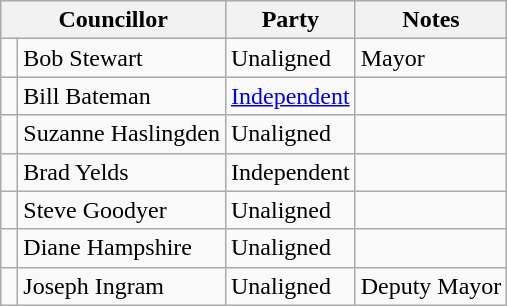<table class="wikitable">
<tr>
<th colspan="2">Councillor</th>
<th>Party</th>
<th>Notes</th>
</tr>
<tr>
<td> </td>
<td>Bob Stewart</td>
<td>Unaligned</td>
<td>Mayor</td>
</tr>
<tr>
<td> </td>
<td>Bill Bateman</td>
<td><a href='#'>Independent</a></td>
<td></td>
</tr>
<tr>
<td> </td>
<td>Suzanne Haslingden</td>
<td>Unaligned</td>
<td></td>
</tr>
<tr>
<td> </td>
<td>Brad Yelds</td>
<td>Independent</td>
<td></td>
</tr>
<tr>
<td> </td>
<td>Steve Goodyer</td>
<td>Unaligned</td>
<td></td>
</tr>
<tr>
<td> </td>
<td>Diane Hampshire</td>
<td>Unaligned</td>
<td></td>
</tr>
<tr>
<td> </td>
<td>Joseph Ingram</td>
<td>Unaligned</td>
<td>Deputy Mayor</td>
</tr>
</table>
